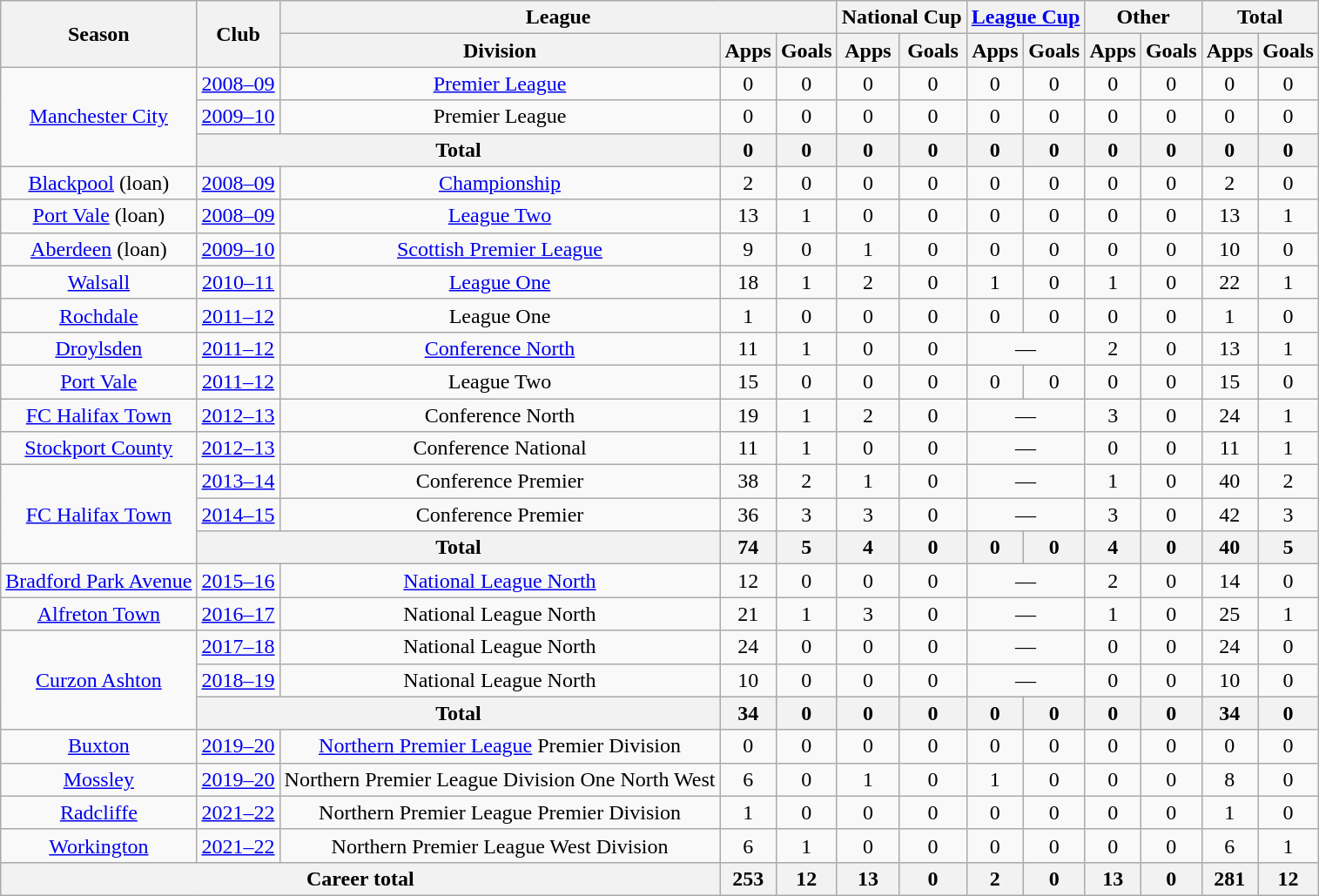<table class="wikitable" style="text-align:center">
<tr>
<th rowspan="2">Season</th>
<th rowspan="2">Club</th>
<th colspan="3">League</th>
<th colspan="2">National Cup</th>
<th colspan="2"><a href='#'>League Cup</a></th>
<th colspan="2">Other</th>
<th colspan="2">Total</th>
</tr>
<tr>
<th>Division</th>
<th>Apps</th>
<th>Goals</th>
<th>Apps</th>
<th>Goals</th>
<th>Apps</th>
<th>Goals</th>
<th>Apps</th>
<th>Goals</th>
<th>Apps</th>
<th>Goals</th>
</tr>
<tr>
<td rowspan="3"><a href='#'>Manchester City</a></td>
<td><a href='#'>2008–09</a></td>
<td><a href='#'>Premier League</a></td>
<td>0</td>
<td>0</td>
<td>0</td>
<td>0</td>
<td>0</td>
<td>0</td>
<td>0</td>
<td>0</td>
<td>0</td>
<td>0</td>
</tr>
<tr>
<td><a href='#'>2009–10</a></td>
<td>Premier League</td>
<td>0</td>
<td>0</td>
<td>0</td>
<td>0</td>
<td>0</td>
<td>0</td>
<td>0</td>
<td>0</td>
<td>0</td>
<td>0</td>
</tr>
<tr>
<th colspan="2">Total</th>
<th>0</th>
<th>0</th>
<th>0</th>
<th>0</th>
<th>0</th>
<th>0</th>
<th>0</th>
<th>0</th>
<th>0</th>
<th>0</th>
</tr>
<tr>
<td><a href='#'>Blackpool</a> (loan)</td>
<td><a href='#'>2008–09</a></td>
<td><a href='#'>Championship</a></td>
<td>2</td>
<td>0</td>
<td>0</td>
<td>0</td>
<td>0</td>
<td>0</td>
<td>0</td>
<td>0</td>
<td>2</td>
<td>0</td>
</tr>
<tr>
<td><a href='#'>Port Vale</a> (loan)</td>
<td><a href='#'>2008–09</a></td>
<td><a href='#'>League Two</a></td>
<td>13</td>
<td>1</td>
<td>0</td>
<td>0</td>
<td>0</td>
<td>0</td>
<td>0</td>
<td>0</td>
<td>13</td>
<td>1</td>
</tr>
<tr>
<td><a href='#'>Aberdeen</a> (loan)</td>
<td><a href='#'>2009–10</a></td>
<td><a href='#'>Scottish Premier League</a></td>
<td>9</td>
<td>0</td>
<td>1</td>
<td>0</td>
<td>0</td>
<td>0</td>
<td>0</td>
<td>0</td>
<td>10</td>
<td>0</td>
</tr>
<tr>
<td><a href='#'>Walsall</a></td>
<td><a href='#'>2010–11</a></td>
<td><a href='#'>League One</a></td>
<td>18</td>
<td>1</td>
<td>2</td>
<td>0</td>
<td>1</td>
<td>0</td>
<td>1</td>
<td>0</td>
<td>22</td>
<td>1</td>
</tr>
<tr>
<td><a href='#'>Rochdale</a></td>
<td><a href='#'>2011–12</a></td>
<td>League One</td>
<td>1</td>
<td>0</td>
<td>0</td>
<td>0</td>
<td>0</td>
<td>0</td>
<td>0</td>
<td>0</td>
<td>1</td>
<td>0</td>
</tr>
<tr>
<td><a href='#'>Droylsden</a></td>
<td><a href='#'>2011–12</a></td>
<td><a href='#'>Conference North</a></td>
<td>11</td>
<td>1</td>
<td>0</td>
<td>0</td>
<td colspan="2">—</td>
<td>2</td>
<td>0</td>
<td>13</td>
<td>1</td>
</tr>
<tr>
<td><a href='#'>Port Vale</a></td>
<td><a href='#'>2011–12</a></td>
<td>League Two</td>
<td>15</td>
<td>0</td>
<td>0</td>
<td>0</td>
<td>0</td>
<td>0</td>
<td>0</td>
<td>0</td>
<td>15</td>
<td>0</td>
</tr>
<tr>
<td><a href='#'>FC Halifax Town</a></td>
<td><a href='#'>2012–13</a></td>
<td>Conference North</td>
<td>19</td>
<td>1</td>
<td>2</td>
<td>0</td>
<td colspan="2">—</td>
<td>3</td>
<td>0</td>
<td>24</td>
<td>1</td>
</tr>
<tr>
<td><a href='#'>Stockport County</a></td>
<td><a href='#'>2012–13</a></td>
<td>Conference National</td>
<td>11</td>
<td>1</td>
<td>0</td>
<td>0</td>
<td colspan="2">—</td>
<td>0</td>
<td>0</td>
<td>11</td>
<td>1</td>
</tr>
<tr>
<td rowspan="3"><a href='#'>FC Halifax Town</a></td>
<td><a href='#'>2013–14</a></td>
<td>Conference Premier</td>
<td>38</td>
<td>2</td>
<td>1</td>
<td>0</td>
<td colspan="2">—</td>
<td>1</td>
<td>0</td>
<td>40</td>
<td>2</td>
</tr>
<tr>
<td><a href='#'>2014–15</a></td>
<td>Conference Premier</td>
<td>36</td>
<td>3</td>
<td>3</td>
<td>0</td>
<td colspan="2">—</td>
<td>3</td>
<td>0</td>
<td>42</td>
<td>3</td>
</tr>
<tr>
<th colspan="2">Total</th>
<th>74</th>
<th>5</th>
<th>4</th>
<th>0</th>
<th>0</th>
<th>0</th>
<th>4</th>
<th>0</th>
<th>40</th>
<th>5</th>
</tr>
<tr>
<td><a href='#'>Bradford Park Avenue</a></td>
<td><a href='#'>2015–16</a></td>
<td><a href='#'>National League North</a></td>
<td>12</td>
<td>0</td>
<td>0</td>
<td>0</td>
<td colspan="2">—</td>
<td>2</td>
<td>0</td>
<td>14</td>
<td>0</td>
</tr>
<tr>
<td><a href='#'>Alfreton Town</a></td>
<td><a href='#'>2016–17</a></td>
<td>National League North</td>
<td>21</td>
<td>1</td>
<td>3</td>
<td>0</td>
<td colspan="2">—</td>
<td>1</td>
<td>0</td>
<td>25</td>
<td>1</td>
</tr>
<tr>
<td rowspan="3"><a href='#'>Curzon Ashton</a></td>
<td><a href='#'>2017–18</a></td>
<td>National League North</td>
<td>24</td>
<td>0</td>
<td>0</td>
<td>0</td>
<td colspan="2">—</td>
<td>0</td>
<td>0</td>
<td>24</td>
<td>0</td>
</tr>
<tr>
<td><a href='#'>2018–19</a></td>
<td>National League North</td>
<td>10</td>
<td>0</td>
<td>0</td>
<td>0</td>
<td colspan="2">—</td>
<td>0</td>
<td>0</td>
<td>10</td>
<td>0</td>
</tr>
<tr>
<th colspan="2">Total</th>
<th>34</th>
<th>0</th>
<th>0</th>
<th>0</th>
<th>0</th>
<th>0</th>
<th>0</th>
<th>0</th>
<th>34</th>
<th>0</th>
</tr>
<tr>
<td><a href='#'>Buxton</a></td>
<td><a href='#'>2019–20</a></td>
<td><a href='#'>Northern Premier League</a> Premier Division</td>
<td>0</td>
<td>0</td>
<td>0</td>
<td>0</td>
<td>0</td>
<td>0</td>
<td>0</td>
<td>0</td>
<td>0</td>
<td>0</td>
</tr>
<tr>
<td><a href='#'>Mossley</a></td>
<td><a href='#'>2019–20</a></td>
<td>Northern Premier League Division One North West</td>
<td>6</td>
<td>0</td>
<td>1</td>
<td>0</td>
<td>1</td>
<td>0</td>
<td>0</td>
<td>0</td>
<td>8</td>
<td>0</td>
</tr>
<tr>
<td><a href='#'>Radcliffe</a></td>
<td><a href='#'>2021–22</a></td>
<td>Northern Premier League Premier Division</td>
<td>1</td>
<td>0</td>
<td>0</td>
<td>0</td>
<td>0</td>
<td>0</td>
<td>0</td>
<td>0</td>
<td>1</td>
<td>0</td>
</tr>
<tr>
<td><a href='#'>Workington</a></td>
<td><a href='#'>2021–22</a></td>
<td>Northern Premier League West Division</td>
<td>6</td>
<td>1</td>
<td>0</td>
<td>0</td>
<td>0</td>
<td>0</td>
<td>0</td>
<td>0</td>
<td>6</td>
<td>1</td>
</tr>
<tr>
<th colspan="3">Career total</th>
<th>253</th>
<th>12</th>
<th>13</th>
<th>0</th>
<th>2</th>
<th>0</th>
<th>13</th>
<th>0</th>
<th>281</th>
<th>12</th>
</tr>
</table>
